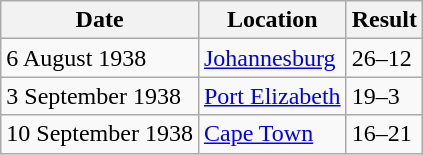<table class="wikitable" style="align:center;">
<tr>
<th>Date</th>
<th>Location</th>
<th>Result</th>
</tr>
<tr>
<td>6 August 1938</td>
<td><a href='#'>Johannesburg</a></td>
<td> 26–12 </td>
</tr>
<tr>
<td>3 September 1938</td>
<td><a href='#'>Port Elizabeth</a></td>
<td> 19–3 </td>
</tr>
<tr>
<td>10 September 1938</td>
<td><a href='#'>Cape Town</a></td>
<td> 16–21 </td>
</tr>
</table>
